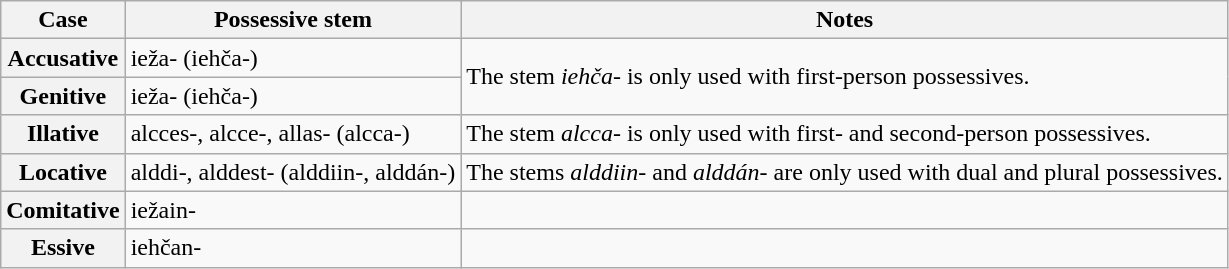<table class="wikitable">
<tr>
<th>Case</th>
<th>Possessive stem</th>
<th>Notes</th>
</tr>
<tr>
<th>Accusative</th>
<td>ieža- (iehča-)</td>
<td rowspan="2">The stem <em>iehča-</em> is only used with first-person possessives.</td>
</tr>
<tr>
<th>Genitive</th>
<td>ieža- (iehča-)</td>
</tr>
<tr>
<th>Illative</th>
<td>alcces-, alcce-, allas- (alcca-)</td>
<td>The stem <em>alcca-</em> is only used with first- and second-person possessives.</td>
</tr>
<tr>
<th>Locative</th>
<td>alddi-, alddest- (alddiin-, alddán-)</td>
<td>The stems <em>alddiin-</em> and <em>alddán-</em> are only used with dual and plural possessives.</td>
</tr>
<tr>
<th>Comitative</th>
<td>iežain-</td>
<td></td>
</tr>
<tr>
<th>Essive</th>
<td>iehčan-</td>
<td></td>
</tr>
</table>
